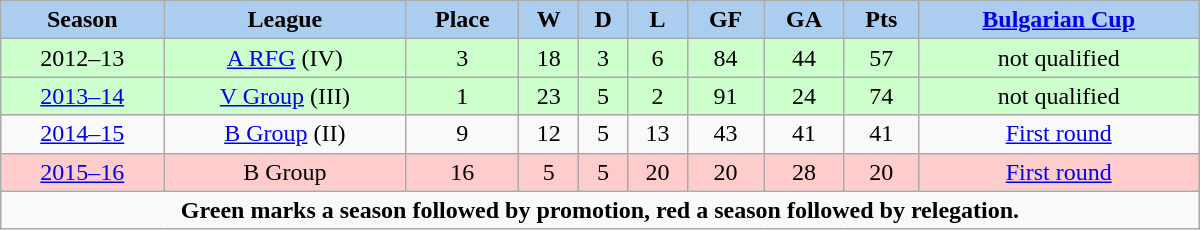<table class="wikitable" width="800px">
<tr>
<th style="background:#ABCDEF;">Season</th>
<th style="background:#ABCDEF;">League</th>
<th style="background:#ABCDEF;">Place</th>
<th style="background:#ABCDEF;">W</th>
<th style="background:#ABCDEF;">D</th>
<th style="background:#ABCDEF;">L</th>
<th style="background:#ABCDEF;">GF</th>
<th style="background:#ABCDEF;">GA</th>
<th style="background:#ABCDEF;">Pts</th>
<th style="background:#ABCDEF;"><a href='#'>Bulgarian Cup</a></th>
</tr>
<tr align="center" style="background:#ccffcc;">
<td>2012–13</td>
<td><a href='#'>A RFG</a> (IV)</td>
<td>3</td>
<td>18</td>
<td>3</td>
<td>6</td>
<td>84</td>
<td>44</td>
<td>57</td>
<td>not qualified</td>
</tr>
<tr align="center" style="background:#ccffcc;">
<td><a href='#'>2013–14</a></td>
<td><a href='#'>V Group</a> (III)</td>
<td>1</td>
<td>23</td>
<td>5</td>
<td>2</td>
<td>91</td>
<td>24</td>
<td>74</td>
<td>not qualified</td>
</tr>
<tr align="center">
<td><a href='#'>2014–15</a></td>
<td><a href='#'>B Group</a> (II)</td>
<td>9</td>
<td>12</td>
<td>5</td>
<td>13</td>
<td>43</td>
<td>41</td>
<td>41</td>
<td><a href='#'>First round</a></td>
</tr>
<tr align="center" style="background:#ffcccc;">
<td><a href='#'>2015–16</a></td>
<td>B Group</td>
<td>16</td>
<td>5</td>
<td>5</td>
<td>20</td>
<td>20</td>
<td>28</td>
<td>20</td>
<td><a href='#'>First round</a></td>
</tr>
<tr>
<td colspan="12" align="center"><strong>Green marks a season followed by promotion, red a season followed by relegation.</strong></td>
</tr>
</table>
